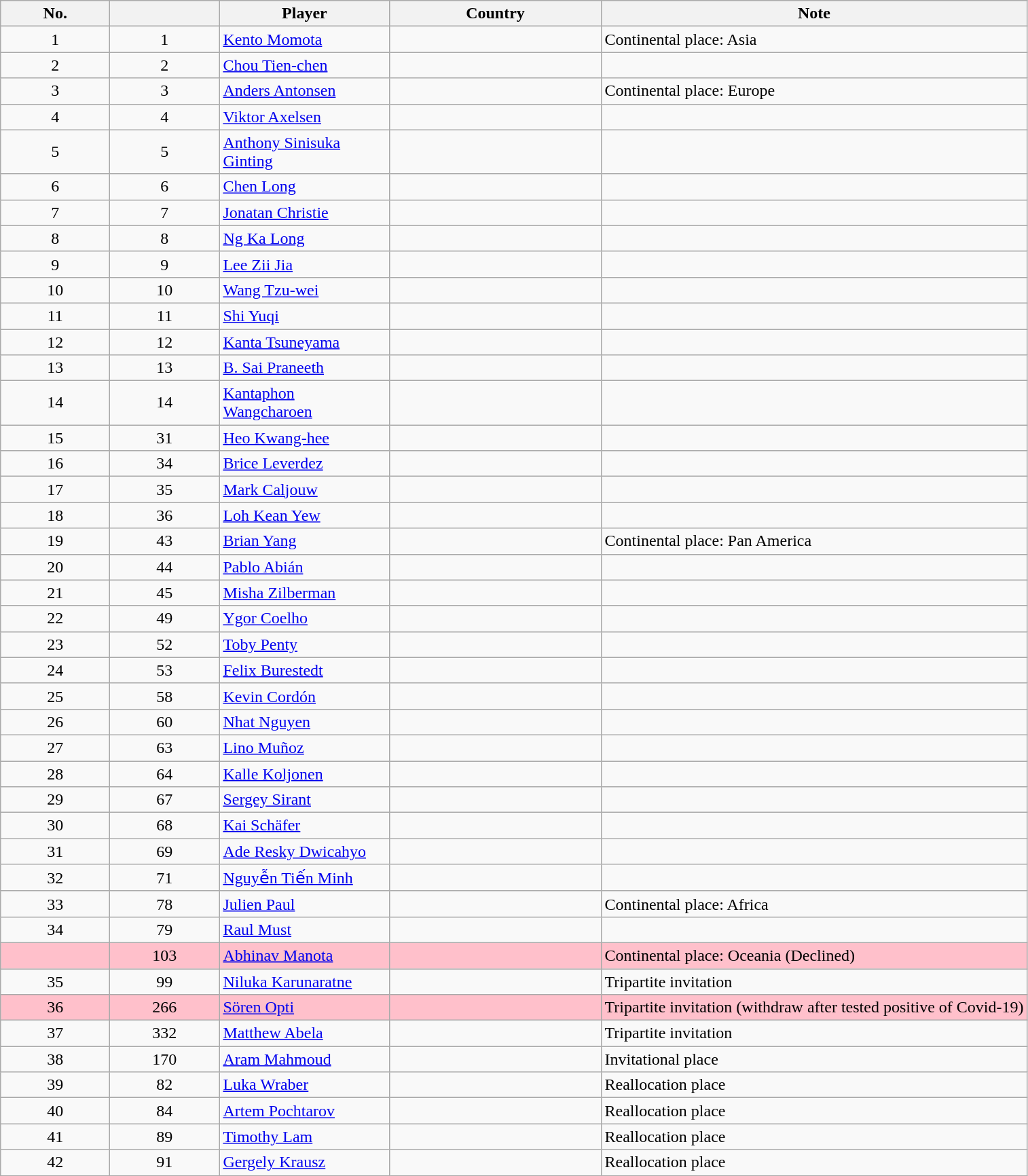<table class="wikitable sortable" style="text-align:center">
<tr>
<th width="100">No.</th>
<th width="100"></th>
<th width="160">Player</th>
<th width="200">Country</th>
<th>Note</th>
</tr>
<tr>
<td>1</td>
<td>1</td>
<td align="left"><a href='#'>Kento Momota</a></td>
<td align="left"></td>
<td align="left">Continental place: Asia</td>
</tr>
<tr>
<td>2</td>
<td>2</td>
<td align="left"><a href='#'>Chou Tien-chen</a></td>
<td align="left"></td>
<td></td>
</tr>
<tr>
<td>3</td>
<td>3</td>
<td align="left"><a href='#'>Anders Antonsen</a></td>
<td align="left"></td>
<td align="left">Continental place: Europe</td>
</tr>
<tr>
<td>4</td>
<td>4</td>
<td align="left"><a href='#'>Viktor Axelsen</a></td>
<td align="left"></td>
<td></td>
</tr>
<tr>
<td>5</td>
<td>5</td>
<td align="left"><a href='#'>Anthony Sinisuka Ginting</a></td>
<td align="left"></td>
<td></td>
</tr>
<tr>
<td>6</td>
<td>6</td>
<td align="left"><a href='#'>Chen Long</a></td>
<td align="left"></td>
<td></td>
</tr>
<tr>
<td>7</td>
<td>7</td>
<td align="left"><a href='#'>Jonatan Christie</a></td>
<td align="left"></td>
<td></td>
</tr>
<tr>
<td>8</td>
<td>8</td>
<td align="left"><a href='#'>Ng Ka Long</a></td>
<td align="left"></td>
<td></td>
</tr>
<tr>
<td>9</td>
<td>9</td>
<td align="left"><a href='#'>Lee Zii Jia</a></td>
<td align="left"></td>
<td></td>
</tr>
<tr>
<td>10</td>
<td>10</td>
<td align="left"><a href='#'>Wang Tzu-wei</a></td>
<td align="left"></td>
<td></td>
</tr>
<tr>
<td>11</td>
<td>11</td>
<td align="left"><a href='#'>Shi Yuqi</a></td>
<td align="left"></td>
<td></td>
</tr>
<tr>
<td>12</td>
<td>12</td>
<td align="left"><a href='#'>Kanta Tsuneyama</a></td>
<td align="left"></td>
<td></td>
</tr>
<tr>
<td>13</td>
<td>13</td>
<td align="left"><a href='#'>B. Sai Praneeth</a></td>
<td align="left"></td>
<td></td>
</tr>
<tr>
<td>14</td>
<td>14</td>
<td align="left"><a href='#'>Kantaphon Wangcharoen</a></td>
<td align="left"></td>
<td></td>
</tr>
<tr>
<td>15</td>
<td>31</td>
<td align="left"><a href='#'>Heo Kwang-hee</a></td>
<td align="left"></td>
<td></td>
</tr>
<tr>
<td>16</td>
<td>34</td>
<td align="left"><a href='#'>Brice Leverdez</a></td>
<td align="left"></td>
<td></td>
</tr>
<tr>
<td>17</td>
<td>35</td>
<td align="left"><a href='#'>Mark Caljouw</a></td>
<td align="left"></td>
<td></td>
</tr>
<tr>
<td>18</td>
<td>36</td>
<td align="left"><a href='#'>Loh Kean Yew</a></td>
<td align="left"></td>
<td></td>
</tr>
<tr>
<td>19</td>
<td>43</td>
<td align="left"><a href='#'>Brian Yang</a></td>
<td align="left"></td>
<td align="left">Continental place: Pan America</td>
</tr>
<tr>
<td>20</td>
<td>44</td>
<td align="left"><a href='#'>Pablo Abián</a></td>
<td align="left"></td>
<td></td>
</tr>
<tr>
<td>21</td>
<td>45</td>
<td align="left"><a href='#'>Misha Zilberman</a></td>
<td align="left"></td>
<td></td>
</tr>
<tr>
<td>22</td>
<td>49</td>
<td align="left"><a href='#'>Ygor Coelho</a></td>
<td align="left"></td>
<td></td>
</tr>
<tr>
<td>23</td>
<td>52</td>
<td align="left"><a href='#'>Toby Penty</a></td>
<td align="left"></td>
<td></td>
</tr>
<tr>
<td>24</td>
<td>53</td>
<td align="left"><a href='#'>Felix Burestedt</a></td>
<td align="left"></td>
<td></td>
</tr>
<tr>
<td>25</td>
<td>58</td>
<td align="left"><a href='#'>Kevin Cordón</a></td>
<td align="left"></td>
<td></td>
</tr>
<tr>
<td>26</td>
<td>60</td>
<td align="left"><a href='#'>Nhat Nguyen</a></td>
<td align="left"></td>
<td></td>
</tr>
<tr>
<td>27</td>
<td>63</td>
<td align="left"><a href='#'>Lino Muñoz</a></td>
<td align="left"></td>
<td></td>
</tr>
<tr>
<td>28</td>
<td>64</td>
<td align="left"><a href='#'>Kalle Koljonen</a></td>
<td align="left"></td>
<td></td>
</tr>
<tr>
<td>29</td>
<td>67</td>
<td align="left"><a href='#'>Sergey Sirant</a></td>
<td align="left"></td>
<td></td>
</tr>
<tr>
<td>30</td>
<td>68</td>
<td align="left"><a href='#'>Kai Schäfer</a></td>
<td align="left"></td>
<td></td>
</tr>
<tr>
<td>31</td>
<td>69</td>
<td align="left"><a href='#'>Ade Resky Dwicahyo</a></td>
<td align="left"></td>
<td></td>
</tr>
<tr>
<td>32</td>
<td>71</td>
<td align="left"><a href='#'>Nguyễn Tiến Minh</a></td>
<td align="left"></td>
<td></td>
</tr>
<tr>
<td>33</td>
<td>78</td>
<td align="left"><a href='#'>Julien Paul</a></td>
<td align="left"></td>
<td align="left">Continental place: Africa</td>
</tr>
<tr>
<td>34</td>
<td>79</td>
<td align="left"><a href='#'>Raul Must</a></td>
<td align="left"></td>
<td></td>
</tr>
<tr align=center bgcolor=#ffc0cb>
<td></td>
<td>103</td>
<td align="left"><a href='#'>Abhinav Manota</a></td>
<td align="left"></td>
<td align="left">Continental place: Oceania (Declined)</td>
</tr>
<tr>
<td>35</td>
<td>99</td>
<td align="left"><a href='#'>Niluka Karunaratne</a></td>
<td align="left"></td>
<td align="left">Tripartite invitation</td>
</tr>
<tr align=center bgcolor=#ffc0cb>
<td>36</td>
<td>266</td>
<td align="left"><a href='#'>Sören Opti</a></td>
<td align="left"></td>
<td align="left">Tripartite invitation (withdraw after tested positive of Covid-19)</td>
</tr>
<tr>
<td>37</td>
<td>332</td>
<td align="left"><a href='#'>Matthew Abela</a></td>
<td align="left"></td>
<td align="left">Tripartite invitation</td>
</tr>
<tr>
<td>38</td>
<td>170</td>
<td align="left"><a href='#'>Aram Mahmoud</a></td>
<td align="left"></td>
<td align="left">Invitational place</td>
</tr>
<tr>
<td>39</td>
<td>82</td>
<td align="left"><a href='#'>Luka Wraber</a></td>
<td align="left"></td>
<td align="left">Reallocation place</td>
</tr>
<tr>
<td>40</td>
<td>84</td>
<td align="left"><a href='#'>Artem Pochtarov</a></td>
<td align="left"></td>
<td align="left">Reallocation place</td>
</tr>
<tr>
<td>41</td>
<td>89</td>
<td align="left"><a href='#'>Timothy Lam</a></td>
<td align="left"></td>
<td align="left">Reallocation place</td>
</tr>
<tr>
<td>42</td>
<td>91</td>
<td align="left"><a href='#'>Gergely Krausz</a></td>
<td align="left"></td>
<td align="left">Reallocation place</td>
</tr>
</table>
